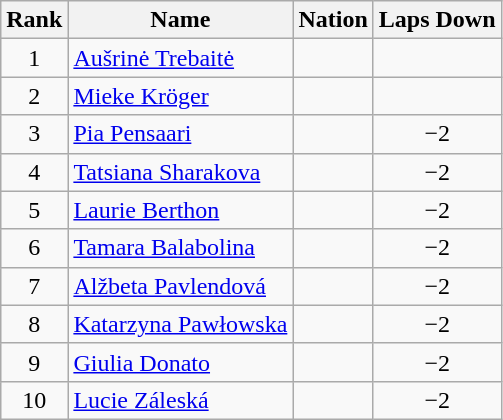<table class="wikitable sortable" style="text-align:center">
<tr>
<th>Rank</th>
<th>Name</th>
<th>Nation</th>
<th>Laps Down</th>
</tr>
<tr>
<td>1</td>
<td align=left><a href='#'>Aušrinė Trebaitė</a></td>
<td align=left></td>
<td></td>
</tr>
<tr>
<td>2</td>
<td align=left><a href='#'>Mieke Kröger</a></td>
<td align=left></td>
<td></td>
</tr>
<tr>
<td>3</td>
<td align=left><a href='#'>Pia Pensaari</a></td>
<td align=left></td>
<td>−2</td>
</tr>
<tr>
<td>4</td>
<td align=left><a href='#'>Tatsiana Sharakova</a></td>
<td align=left></td>
<td>−2</td>
</tr>
<tr>
<td>5</td>
<td align=left><a href='#'>Laurie Berthon</a></td>
<td align=left></td>
<td>−2</td>
</tr>
<tr>
<td>6</td>
<td align=left><a href='#'>Tamara Balabolina</a></td>
<td align=left></td>
<td>−2</td>
</tr>
<tr>
<td>7</td>
<td align=left><a href='#'>Alžbeta Pavlendová</a></td>
<td align=left></td>
<td>−2</td>
</tr>
<tr>
<td>8</td>
<td align=left><a href='#'>Katarzyna Pawłowska</a></td>
<td align=left></td>
<td>−2</td>
</tr>
<tr>
<td>9</td>
<td align=left><a href='#'>Giulia Donato</a></td>
<td align=left></td>
<td>−2</td>
</tr>
<tr>
<td>10</td>
<td align=left><a href='#'>Lucie Záleská</a></td>
<td align=left></td>
<td>−2</td>
</tr>
</table>
